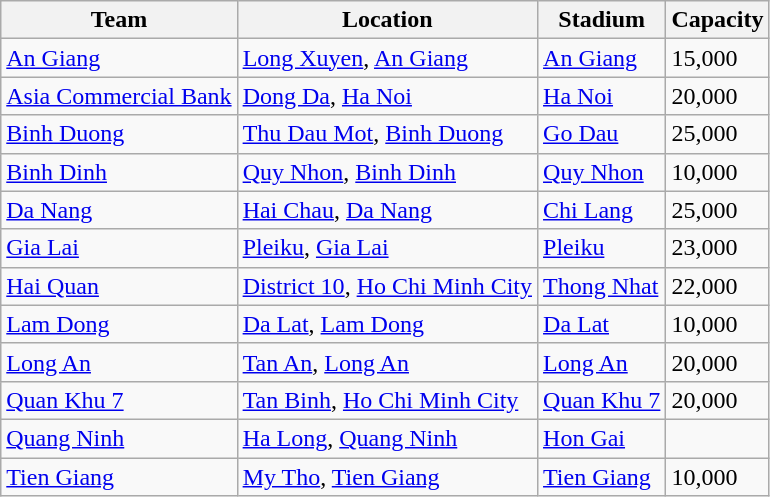<table class="wikitable sortable">
<tr>
<th>Team</th>
<th>Location</th>
<th>Stadium</th>
<th>Capacity</th>
</tr>
<tr>
<td><a href='#'>An Giang</a></td>
<td><a href='#'>Long Xuyen</a>, <a href='#'>An Giang</a></td>
<td><a href='#'>An Giang</a></td>
<td>15,000</td>
</tr>
<tr>
<td><a href='#'>Asia Commercial Bank</a></td>
<td><a href='#'>Dong Da</a>, <a href='#'>Ha Noi</a></td>
<td><a href='#'>Ha Noi</a></td>
<td>20,000</td>
</tr>
<tr>
<td><a href='#'>Binh Duong</a></td>
<td><a href='#'>Thu Dau Mot</a>, <a href='#'>Binh Duong</a></td>
<td><a href='#'>Go Dau</a></td>
<td>25,000</td>
</tr>
<tr>
<td><a href='#'>Binh Dinh</a></td>
<td><a href='#'>Quy Nhon</a>, <a href='#'>Binh Dinh</a></td>
<td><a href='#'>Quy Nhon</a></td>
<td>10,000</td>
</tr>
<tr>
<td><a href='#'>Da Nang</a></td>
<td><a href='#'>Hai Chau</a>, <a href='#'>Da Nang</a></td>
<td><a href='#'>Chi Lang</a></td>
<td>25,000</td>
</tr>
<tr>
<td><a href='#'>Gia Lai</a></td>
<td><a href='#'>Pleiku</a>, <a href='#'>Gia Lai</a></td>
<td><a href='#'>Pleiku</a></td>
<td>23,000</td>
</tr>
<tr>
<td><a href='#'>Hai Quan</a></td>
<td><a href='#'>District 10</a>, <a href='#'>Ho Chi Minh City</a></td>
<td><a href='#'>Thong Nhat</a></td>
<td>22,000</td>
</tr>
<tr>
<td><a href='#'>Lam Dong</a></td>
<td><a href='#'>Da Lat</a>, <a href='#'>Lam Dong</a></td>
<td><a href='#'>Da Lat</a></td>
<td>10,000</td>
</tr>
<tr>
<td><a href='#'>Long An</a></td>
<td><a href='#'>Tan An</a>, <a href='#'>Long An</a></td>
<td><a href='#'>Long An</a></td>
<td>20,000</td>
</tr>
<tr>
<td><a href='#'>Quan Khu 7</a></td>
<td><a href='#'>Tan Binh</a>, <a href='#'>Ho Chi Minh City</a></td>
<td><a href='#'>Quan Khu 7</a></td>
<td>20,000</td>
</tr>
<tr>
<td><a href='#'>Quang Ninh</a></td>
<td><a href='#'>Ha Long</a>, <a href='#'>Quang Ninh</a></td>
<td><a href='#'>Hon Gai</a></td>
<td></td>
</tr>
<tr>
<td><a href='#'>Tien Giang</a></td>
<td><a href='#'>My Tho</a>, <a href='#'>Tien Giang</a></td>
<td><a href='#'>Tien Giang</a></td>
<td>10,000</td>
</tr>
</table>
